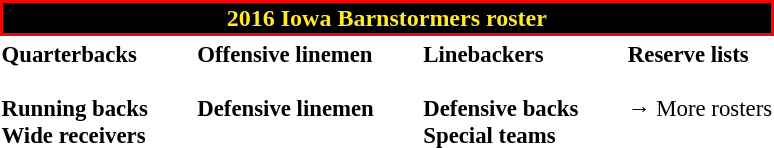<table class="toccolours" style="text-align: left;">
<tr>
<th colspan=7 style="background:black; border: 2px solid red; color:#FFE92B; text-align:center;"><strong>2016 Iowa Barnstormers roster</strong></th>
</tr>
<tr>
<td style="font-size: 95%;vertical-align:top;"><strong>Quarterbacks</strong><br>

<br><strong>Running backs</strong>
<br><strong>Wide receivers</strong>




</td>
<td style="width: 25px;"></td>
<td style="font-size: 95%;vertical-align:top;"><strong>Offensive linemen</strong><br>


<br><strong>Defensive linemen</strong>






</td>
<td style="width: 25px;"></td>
<td style="font-size: 95%;vertical-align:top;"><strong>Linebackers</strong><br><br><strong>Defensive backs</strong>





<br><strong>Special teams</strong>
</td>
<td style="width: 25px;"></td>
<td style="font-size: 95%;vertical-align:top;"><strong>Reserve lists</strong><br>






<br> 
→ More rosters</td>
</tr>
<tr>
</tr>
</table>
